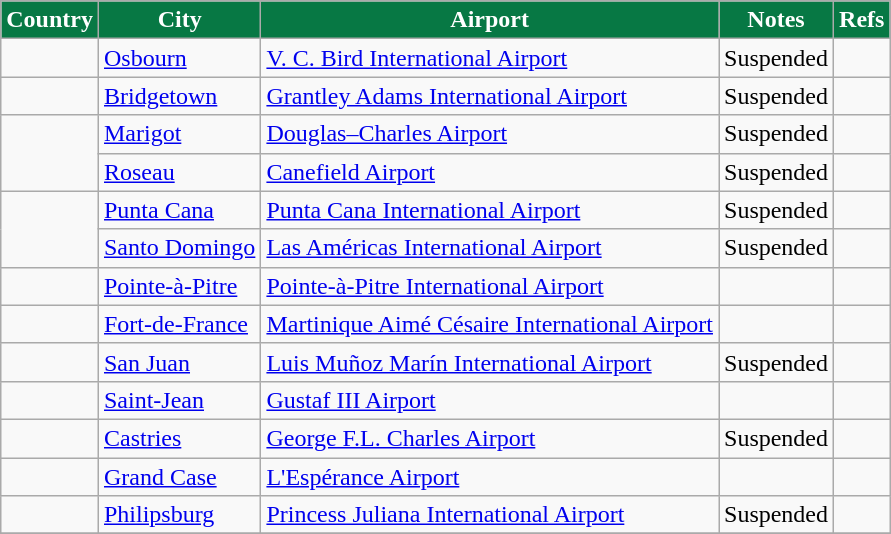<table class="sortable wikitable">
<tr>
<th style="background-color:#077844;color: white">Country</th>
<th style="background-color:#077844;color: white">City</th>
<th style="background-color:#077844;color: white">Airport</th>
<th style="background-color:#077844;color: white">Notes</th>
<th style="background-color:#077844;color: white">Refs</th>
</tr>
<tr>
<td></td>
<td><a href='#'>Osbourn</a></td>
<td><a href='#'>V. C. Bird International Airport</a></td>
<td align=center>Suspended</td>
<td></td>
</tr>
<tr>
<td></td>
<td><a href='#'>Bridgetown</a></td>
<td><a href='#'>Grantley Adams International Airport</a></td>
<td align=center>Suspended</td>
<td></td>
</tr>
<tr>
<td rowspan="2"></td>
<td><a href='#'>Marigot</a></td>
<td><a href='#'>Douglas–Charles Airport</a></td>
<td align=center>Suspended</td>
<td></td>
</tr>
<tr>
<td><a href='#'>Roseau</a></td>
<td><a href='#'>Canefield Airport</a></td>
<td align=center>Suspended</td>
<td></td>
</tr>
<tr>
<td rowspan="2"></td>
<td><a href='#'>Punta Cana</a></td>
<td><a href='#'>Punta Cana International Airport</a></td>
<td align=center>Suspended</td>
<td></td>
</tr>
<tr>
<td><a href='#'>Santo Domingo</a></td>
<td><a href='#'>Las Américas International Airport</a></td>
<td align=center>Suspended</td>
<td></td>
</tr>
<tr>
<td></td>
<td><a href='#'>Pointe-à-Pitre</a></td>
<td><a href='#'>Pointe-à-Pitre International Airport</a></td>
<td></td>
<td></td>
</tr>
<tr>
<td></td>
<td><a href='#'>Fort-de-France</a></td>
<td><a href='#'>Martinique Aimé Césaire International Airport</a></td>
<td></td>
<td></td>
</tr>
<tr>
<td></td>
<td><a href='#'>San Juan</a></td>
<td><a href='#'>Luis Muñoz Marín International Airport</a></td>
<td align=center>Suspended</td>
<td></td>
</tr>
<tr>
<td></td>
<td><a href='#'>Saint-Jean</a></td>
<td><a href='#'>Gustaf III Airport</a></td>
<td></td>
<td></td>
</tr>
<tr>
<td></td>
<td><a href='#'>Castries</a></td>
<td><a href='#'>George F.L. Charles Airport</a></td>
<td align=center>Suspended</td>
<td></td>
</tr>
<tr>
<td></td>
<td><a href='#'>Grand Case</a></td>
<td><a href='#'>L'Espérance Airport</a></td>
<td></td>
<td></td>
</tr>
<tr>
<td></td>
<td><a href='#'>Philipsburg</a></td>
<td><a href='#'>Princess Juliana International Airport</a></td>
<td align=center>Suspended</td>
<td></td>
</tr>
<tr>
</tr>
</table>
